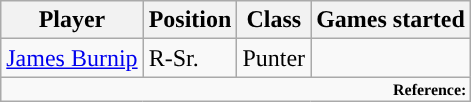<table class="wikitable">
<tr>
<th style="text-align:center; ">Player</th>
<th style="text-align:center; ">Position</th>
<th style="text-align:center; ">Class</th>
<th style="text-align:center; ">Games started</th>
</tr>
<tr>
<td><a href='#'>James Burnip</a></td>
<td>R-Sr.</td>
<td>Punter</td>
</tr>
<tr>
<td colspan="4"  style="font-size:8pt; text-align:right;"><strong>Reference:</strong></td>
</tr>
</table>
